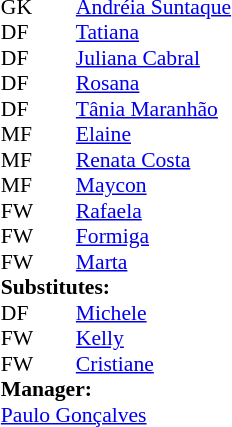<table style="font-size:90%; margin:0.2em auto;" cellspacing="0" cellpadding="0">
<tr>
<th width="25"></th>
<th width="25"></th>
</tr>
<tr>
<td>GK</td>
<td></td>
<td><a href='#'>Andréia Suntaque</a></td>
</tr>
<tr>
<td>DF</td>
<td></td>
<td><a href='#'>Tatiana</a></td>
</tr>
<tr>
<td>DF</td>
<td></td>
<td><a href='#'>Juliana Cabral</a></td>
<td></td>
<td></td>
</tr>
<tr>
<td>DF</td>
<td></td>
<td><a href='#'>Rosana</a></td>
</tr>
<tr>
<td>DF</td>
<td></td>
<td><a href='#'>Tânia Maranhão</a></td>
</tr>
<tr>
<td>MF</td>
<td></td>
<td><a href='#'>Elaine</a></td>
<td></td>
<td></td>
</tr>
<tr>
<td>MF</td>
<td></td>
<td><a href='#'>Renata Costa</a></td>
</tr>
<tr>
<td>MF</td>
<td></td>
<td><a href='#'>Maycon</a></td>
</tr>
<tr>
<td>FW</td>
<td></td>
<td><a href='#'>Rafaela</a></td>
<td></td>
<td></td>
</tr>
<tr>
<td>FW</td>
<td></td>
<td><a href='#'>Formiga</a></td>
</tr>
<tr>
<td>FW</td>
<td></td>
<td><a href='#'>Marta</a></td>
</tr>
<tr>
<td colspan=3><strong>Substitutes:</strong></td>
</tr>
<tr>
<td>DF</td>
<td></td>
<td><a href='#'>Michele</a></td>
<td></td>
<td></td>
</tr>
<tr>
<td>FW</td>
<td></td>
<td><a href='#'>Kelly</a></td>
<td></td>
<td></td>
</tr>
<tr>
<td>FW</td>
<td></td>
<td><a href='#'>Cristiane</a></td>
<td></td>
<td></td>
</tr>
<tr>
<td colspan=3><strong>Manager:</strong></td>
</tr>
<tr>
<td colspan=4> <a href='#'>Paulo Gonçalves</a></td>
</tr>
</table>
